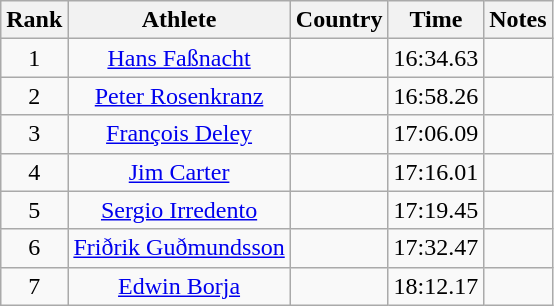<table class="wikitable sortable" style="text-align:center">
<tr>
<th>Rank</th>
<th>Athlete</th>
<th>Country</th>
<th>Time</th>
<th>Notes</th>
</tr>
<tr>
<td>1</td>
<td><a href='#'>Hans Faßnacht</a></td>
<td align=left></td>
<td>16:34.63</td>
<td></td>
</tr>
<tr>
<td>2</td>
<td><a href='#'>Peter Rosenkranz</a></td>
<td align=left></td>
<td>16:58.26</td>
<td></td>
</tr>
<tr>
<td>3</td>
<td><a href='#'>François Deley</a></td>
<td align=left></td>
<td>17:06.09</td>
<td></td>
</tr>
<tr>
<td>4</td>
<td><a href='#'>Jim Carter</a></td>
<td align=left></td>
<td>17:16.01</td>
<td></td>
</tr>
<tr>
<td>5</td>
<td><a href='#'>Sergio Irredento</a></td>
<td align=left></td>
<td>17:19.45</td>
<td></td>
</tr>
<tr>
<td>6</td>
<td><a href='#'>Friðrik Guðmundsson</a></td>
<td align=left></td>
<td>17:32.47</td>
<td></td>
</tr>
<tr>
<td>7</td>
<td><a href='#'>Edwin Borja</a></td>
<td align=left></td>
<td>18:12.17</td>
<td></td>
</tr>
</table>
